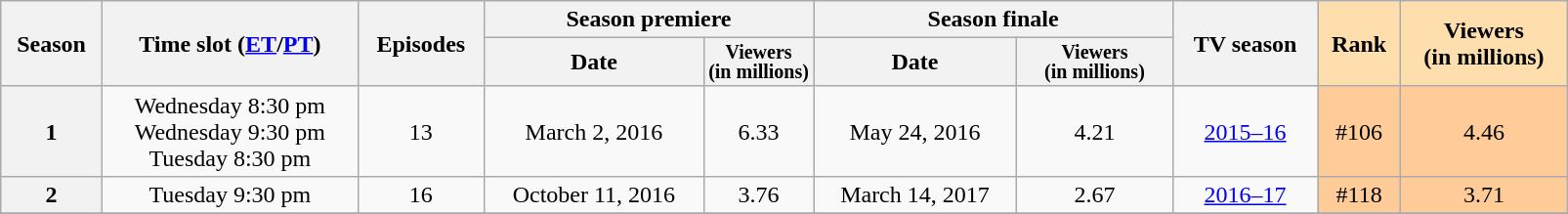<table class="wikitable plainrowheaders" style="text-align:center;">
<tr>
<th scope="col" rowspan="2">Season</th>
<th scope="col" rowspan="2">Time slot (<a href='#'>ET</a>/<a href='#'>PT</a>)</th>
<th scope="col" rowspan="2">Episodes</th>
<th scope="col" colspan="2">Season premiere</th>
<th scope="col" colspan="2">Season finale</th>
<th scope="col" rowspan="2">TV season</th>
<th scope="col" style="background:#ffdead;" rowspan="2">Rank</th>
<th scope="col" style="background:#ffdead;" rowspan="2">Viewers<br>(in millions)</th>
</tr>
<tr>
<th>Date</th>
<th span style="width:7%; font-size:smaller; line-height:100%;">Viewers<br>(in millions)</th>
<th>Date</th>
<th span style="width:10%; font-size:smaller; line-height:100%;">Viewers<br>(in millions)</th>
</tr>
<tr>
<th scope="row" style="text-align: center;">1</th>
<td>Wednesday 8:30 pm<br>Wednesday 9:30 pm<br>Tuesday 8:30 pm </td>
<td>13</td>
<td>March 2, 2016</td>
<td>6.33</td>
<td>May 24, 2016</td>
<td>4.21</td>
<td><a href='#'>2015–16</a></td>
<td style="background:#fc9;">#106</td>
<td style="background:#fc9;">4.46</td>
</tr>
<tr>
<th scope="row" style="text-align: center;">2</th>
<td>Tuesday 9:30 pm</td>
<td>16</td>
<td>October 11, 2016</td>
<td>3.76</td>
<td>March 14, 2017</td>
<td>2.67</td>
<td><a href='#'>2016–17</a></td>
<td style="background:#fc9;">#118</td>
<td style="background:#fc9;">3.71</td>
</tr>
<tr>
</tr>
</table>
